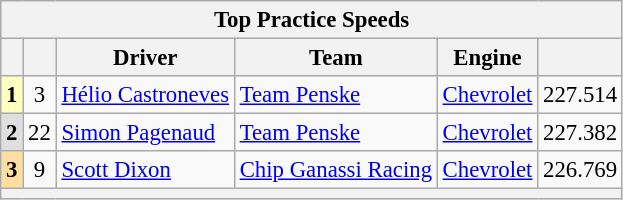<table class="wikitable" style="font-size:95%;">
<tr>
<th colspan=6>Top Practice Speeds</th>
</tr>
<tr>
<th></th>
<th></th>
<th>Driver</th>
<th>Team</th>
<th>Engine</th>
<th></th>
</tr>
<tr>
<td align=center style="background:#FFFFBF;"><strong>1</strong></td>
<td align=center>3</td>
<td> <a href='#'>Hélio Castroneves</a></td>
<td><a href='#'>Team Penske</a></td>
<td><a href='#'>Chevrolet</a></td>
<td align=center>227.514</td>
</tr>
<tr>
<td align=center style="background:#DFDFDF;"><strong>2</strong></td>
<td align=center>22</td>
<td> <a href='#'>Simon Pagenaud</a></td>
<td><a href='#'>Team Penske</a></td>
<td><a href='#'>Chevrolet</a></td>
<td align=center>227.382</td>
</tr>
<tr>
<td align=center style="background:#FFDF9F;"><strong>3</strong></td>
<td align=center>9</td>
<td> <a href='#'>Scott Dixon</a></td>
<td><a href='#'>Chip Ganassi Racing</a></td>
<td><a href='#'>Chevrolet</a></td>
<td align=center>226.769</td>
</tr>
<tr>
<th colspan=6></th>
</tr>
</table>
